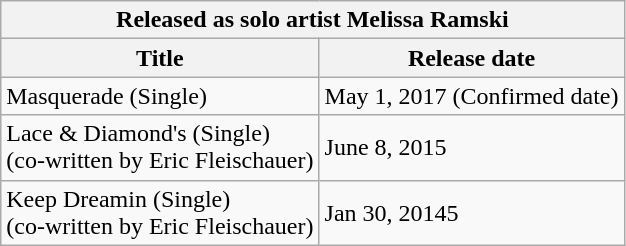<table class="wikitable">
<tr>
<th colspan="2">Released as solo artist Melissa Ramski</th>
</tr>
<tr>
<th>Title</th>
<th>Release date</th>
</tr>
<tr>
<td>Masquerade (Single)</td>
<td>May 1, 2017 (Confirmed date)</td>
</tr>
<tr>
<td>Lace & Diamond's (Single)<br>(co-written by Eric Fleischauer)</td>
<td>June 8, 2015</td>
</tr>
<tr>
<td>Keep Dreamin (Single)<br>(co-written by Eric Fleischauer)</td>
<td>Jan 30, 20145</td>
</tr>
</table>
